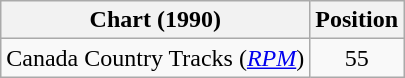<table class="wikitable sortable">
<tr>
<th scope="col">Chart (1990)</th>
<th scope="col">Position</th>
</tr>
<tr>
<td>Canada Country Tracks (<em><a href='#'>RPM</a></em>)</td>
<td align="center">55</td>
</tr>
</table>
